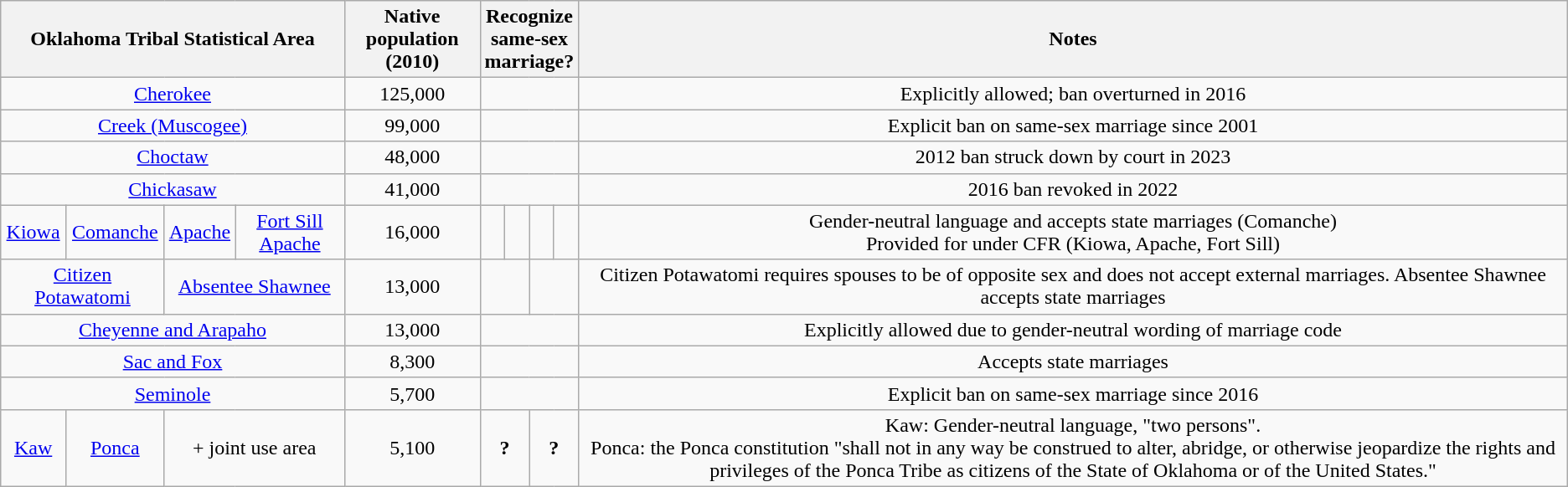<table class="wikitable" style="text-align: center;">
<tr>
<th colspan=4>Oklahoma Tribal Statistical Area</th>
<th>Native population<br>(2010)</th>
<th colspan=4>Recognize<br>same-sex<br>marriage?</th>
<th>Notes</th>
</tr>
<tr>
<td colspan=4><a href='#'>Cherokee</a></td>
<td>125,000</td>
<td colspan=4></td>
<td>Explicitly allowed; ban overturned in 2016</td>
</tr>
<tr>
<td colspan=4><a href='#'>Creek (Muscogee)</a></td>
<td>99,000</td>
<td colspan=4></td>
<td>Explicit ban on same-sex marriage since 2001</td>
</tr>
<tr>
<td colspan=4><a href='#'>Choctaw</a></td>
<td>48,000</td>
<td colspan=4></td>
<td>2012 ban struck down by court in 2023</td>
</tr>
<tr>
<td colspan=4><a href='#'>Chickasaw</a></td>
<td>41,000</td>
<td colspan=4></td>
<td>2016 ban revoked in 2022</td>
</tr>
<tr>
<td><a href='#'>Kiowa</a></td>
<td><a href='#'>Comanche</a></td>
<td><a href='#'>Apache</a></td>
<td><a href='#'>Fort Sill Apache</a></td>
<td>16,000</td>
<td></td>
<td></td>
<td></td>
<td></td>
<td>Gender-neutral language and accepts state marriages (Comanche)<br>Provided for under CFR (Kiowa, Apache, Fort Sill)</td>
</tr>
<tr>
<td colspan=2><a href='#'>Citizen Potawatomi</a></td>
<td colspan=2><a href='#'>Absentee Shawnee</a></td>
<td>13,000</td>
<td colspan=2></td>
<td colspan=2></td>
<td>Citizen Potawatomi requires spouses to be of opposite sex and does not accept external marriages. Absentee Shawnee accepts state marriages</td>
</tr>
<tr>
<td colspan=4><a href='#'>Cheyenne and Arapaho</a></td>
<td>13,000</td>
<td colspan=4></td>
<td>Explicitly allowed due to gender-neutral wording of marriage code</td>
</tr>
<tr>
<td colspan=4><a href='#'>Sac and Fox</a></td>
<td>8,300</td>
<td colspan=4></td>
<td>Accepts state marriages</td>
</tr>
<tr>
<td colspan=4><a href='#'>Seminole</a></td>
<td>5,700</td>
<td colspan=4></td>
<td>Explicit ban on same-sex marriage since 2016</td>
</tr>
<tr>
<td><a href='#'>Kaw</a></td>
<td><a href='#'>Ponca</a></td>
<td colspan=2>+ joint use area</td>
<td>5,100</td>
<td colspan=2><strong>?</strong></td>
<td colspan=2><strong>?</strong></td>
<td>Kaw: Gender-neutral language, "two persons".<br>Ponca: the Ponca constitution "shall not in any way be construed to alter, abridge, or otherwise jeopardize the rights and privileges of the Ponca Tribe as citizens of the State of Oklahoma or of the United States."</td>
</tr>
</table>
